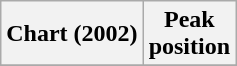<table class="wikitable sortable">
<tr>
<th align="left">Chart (2002)</th>
<th align="center">Peak<br>position</th>
</tr>
<tr>
</tr>
</table>
